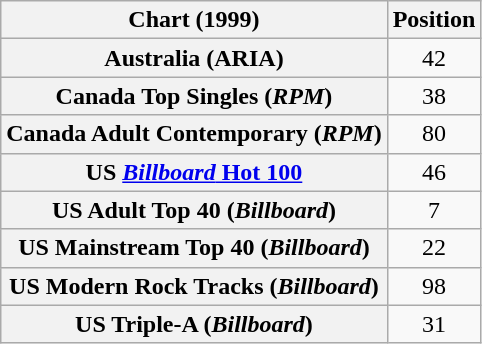<table class="wikitable sortable plainrowheaders" style="text-align:center">
<tr>
<th>Chart (1999)</th>
<th>Position</th>
</tr>
<tr>
<th scope="row">Australia (ARIA)</th>
<td>42</td>
</tr>
<tr>
<th scope="row">Canada Top Singles (<em>RPM</em>)</th>
<td>38</td>
</tr>
<tr>
<th scope="row">Canada Adult Contemporary (<em>RPM</em>)</th>
<td>80</td>
</tr>
<tr>
<th scope="row">US <a href='#'><em>Billboard</em> Hot 100</a></th>
<td>46</td>
</tr>
<tr>
<th scope="row">US Adult Top 40 (<em>Billboard</em>)</th>
<td>7</td>
</tr>
<tr>
<th scope="row">US Mainstream Top 40 (<em>Billboard</em>)</th>
<td>22</td>
</tr>
<tr>
<th scope="row">US Modern Rock Tracks (<em>Billboard</em>)</th>
<td>98</td>
</tr>
<tr>
<th scope="row">US Triple-A (<em>Billboard</em>)</th>
<td>31</td>
</tr>
</table>
